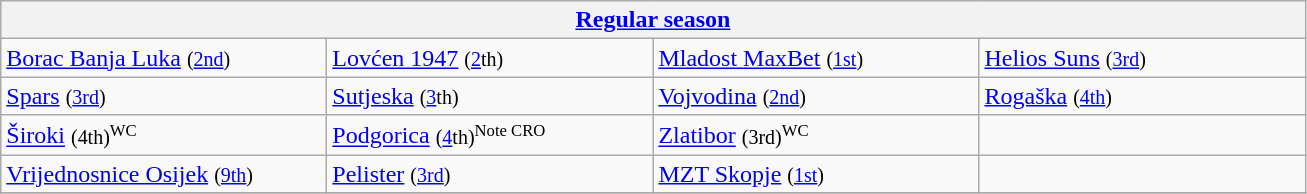<table class="wikitable" style="white-space: nowrap;">
<tr>
<th colspan="4"><a href='#'>Regular season</a></th>
</tr>
<tr>
<td width="210"> <a href='#'>Borac Banja Luka</a> <small>(<a href='#'>2nd</a>)</small></td>
<td width="210"> <a href='#'>Lovćen 1947</a> <small>(<a href='#'>2</a>th)</small></td>
<td width="210"> <a href='#'>Mladost MaxBet</a> <small>(<a href='#'>1st</a>)</small></td>
<td width="210"> <a href='#'>Helios Suns</a> <small>(<a href='#'>3rd</a>)</small></td>
</tr>
<tr>
<td width="210"> <a href='#'>Spars</a> <small>(<a href='#'>3rd</a>)</small></td>
<td width="210"> <a href='#'>Sutjeska</a> <small>(<a href='#'>3</a>th)</small></td>
<td width="210"> <a href='#'>Vojvodina</a> <small>(<a href='#'>2nd</a>)</small></td>
<td width="210"> <a href='#'>Rogaška</a> <small>(<a href='#'>4th</a>)</small></td>
</tr>
<tr>
<td width="210"> <a href='#'>Široki</a> <small>(4th)<sup>WC</sup></small></td>
<td width="210"> <a href='#'>Podgorica</a> <small>(<a href='#'>4</a>th)<sup>Note CRO</sup></small></td>
<td width="210"> <a href='#'>Zlatibor</a> <small>(3rd)<sup>WC</sup></small></td>
<td width="210"></td>
</tr>
<tr>
<td width="210"> <a href='#'>Vrijednosnice Osijek</a> <small>(<a href='#'>9th</a>)</small></td>
<td width="210"> <a href='#'>Pelister</a> <small>(<a href='#'>3rd</a>)</small></td>
<td width="210"> <a href='#'>MZT Skopje</a> <small>(<a href='#'>1st</a>)</small></td>
<td width="210"></td>
</tr>
<tr>
</tr>
</table>
